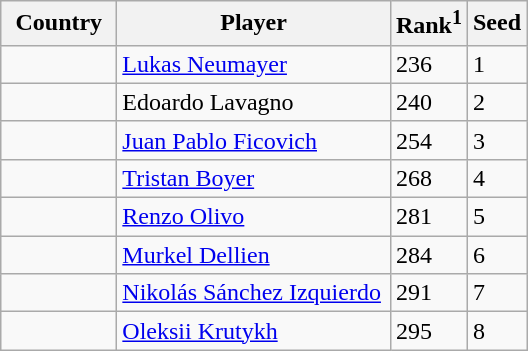<table class="sortable wikitable">
<tr>
<th width="70">Country</th>
<th width="175">Player</th>
<th>Rank<sup>1</sup></th>
<th>Seed</th>
</tr>
<tr>
<td></td>
<td><a href='#'>Lukas Neumayer</a></td>
<td>236</td>
<td>1</td>
</tr>
<tr>
<td></td>
<td>Edoardo Lavagno</td>
<td>240</td>
<td>2</td>
</tr>
<tr>
<td></td>
<td><a href='#'>Juan Pablo Ficovich</a></td>
<td>254</td>
<td>3</td>
</tr>
<tr>
<td></td>
<td><a href='#'>Tristan Boyer</a></td>
<td>268</td>
<td>4</td>
</tr>
<tr>
<td></td>
<td><a href='#'>Renzo Olivo</a></td>
<td>281</td>
<td>5</td>
</tr>
<tr>
<td></td>
<td><a href='#'>Murkel Dellien</a></td>
<td>284</td>
<td>6</td>
</tr>
<tr>
<td></td>
<td><a href='#'>Nikolás Sánchez Izquierdo</a></td>
<td>291</td>
<td>7</td>
</tr>
<tr>
<td></td>
<td><a href='#'>Oleksii Krutykh</a></td>
<td>295</td>
<td>8</td>
</tr>
</table>
